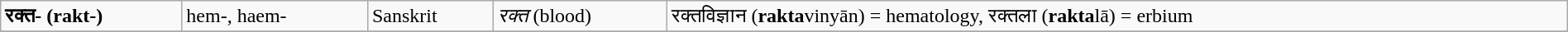<table class="wikitable sortable" width="100%">
<tr>
<td><strong>रक्त- (rakt-)</strong></td>
<td>hem-, haem-</td>
<td>Sanskrit</td>
<td><em>रक्त</em> (blood)</td>
<td>रक्तविज्ञान (<strong>rakta</strong>vinyān) = hematology, रक्तला (<strong>rakta</strong>lā) = erbium</td>
</tr>
<tr>
</tr>
</table>
